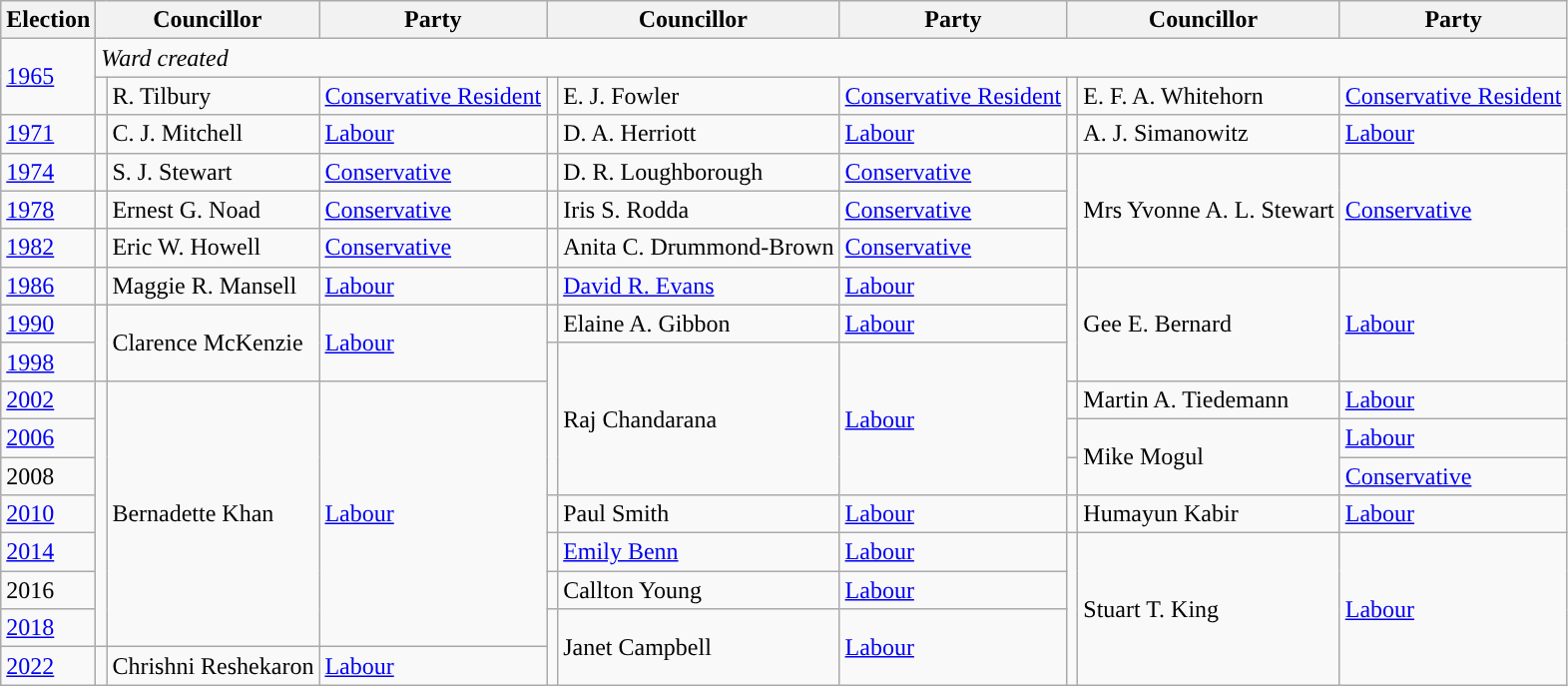<table class="wikitable">
<tr>
<th>Election</th>
<th colspan="2">Councillor</th>
<th>Party</th>
<th colspan="2">Councillor</th>
<th>Party</th>
<th colspan="2">Councillor</th>
<th>Party</th>
</tr>
<tr>
<td rowspan="2"><a href='#'>1965</a></td>
<td colspan="13"><em>Ward created</em></td>
</tr>
<tr>
<td style="background-color: "></td>
<td>R. Tilbury</td>
<td><a href='#'>Conservative Resident</a></td>
<td style="background-color: "></td>
<td>E. J. Fowler</td>
<td><a href='#'>Conservative Resident</a></td>
<td style="background-color: "></td>
<td>E. F. A. Whitehorn</td>
<td><a href='#'>Conservative Resident</a></td>
</tr>
<tr>
<td><a href='#'>1971</a></td>
<td style="background-color: "></td>
<td>C. J. Mitchell</td>
<td><a href='#'>Labour</a></td>
<td style="background-color: "></td>
<td>D. A. Herriott</td>
<td><a href='#'>Labour</a></td>
<td style="background-color: "></td>
<td>A. J. Simanowitz</td>
<td><a href='#'>Labour</a></td>
</tr>
<tr>
<td><a href='#'>1974</a></td>
<td style="background-color: "></td>
<td>S. J. Stewart</td>
<td><a href='#'>Conservative</a></td>
<td style="background-color: "></td>
<td>D. R. Loughborough</td>
<td><a href='#'>Conservative</a></td>
<td rowspan="3" style="background-color: "></td>
<td rowspan="3">Mrs Yvonne A. L. Stewart</td>
<td rowspan="3"><a href='#'>Conservative</a></td>
</tr>
<tr>
<td><a href='#'>1978</a></td>
<td style="background-color: "></td>
<td>Ernest G. Noad</td>
<td><a href='#'>Conservative</a></td>
<td style="background-color: "></td>
<td>Iris S. Rodda</td>
<td><a href='#'>Conservative</a></td>
</tr>
<tr>
<td><a href='#'>1982</a></td>
<td style="background-color: "></td>
<td>Eric W. Howell</td>
<td><a href='#'>Conservative</a></td>
<td style="background-color: "></td>
<td>Anita C. Drummond-Brown</td>
<td><a href='#'>Conservative</a></td>
</tr>
<tr>
<td><a href='#'>1986</a></td>
<td style="background-color: "></td>
<td>Maggie R. Mansell</td>
<td><a href='#'>Labour</a></td>
<td style="background-color: "></td>
<td><a href='#'>David R. Evans</a></td>
<td><a href='#'>Labour</a></td>
<td rowspan="3" style="background-color: "></td>
<td rowspan="3">Gee E. Bernard</td>
<td rowspan="3"><a href='#'>Labour</a></td>
</tr>
<tr>
<td><a href='#'>1990</a></td>
<td rowspan="2" style="background-color: "></td>
<td rowspan="2">Clarence McKenzie</td>
<td rowspan="2"><a href='#'>Labour</a></td>
<td style="background-color: "></td>
<td>Elaine A. Gibbon</td>
<td><a href='#'>Labour</a></td>
</tr>
<tr>
<td><a href='#'>1998</a></td>
<td rowspan="4" style="background-color: "></td>
<td rowspan="4">Raj Chandarana</td>
<td rowspan="4"><a href='#'>Labour</a></td>
</tr>
<tr>
<td><a href='#'>2002</a></td>
<td rowspan="7" style="background-color: "></td>
<td rowspan="7">Bernadette Khan</td>
<td rowspan="7"><a href='#'>Labour</a></td>
<td style="background-color: "></td>
<td>Martin A. Tiedemann</td>
<td><a href='#'>Labour</a></td>
</tr>
<tr>
<td><a href='#'>2006</a></td>
<td style="background-color: "></td>
<td rowspan="2">Mike Mogul</td>
<td><a href='#'>Labour</a></td>
</tr>
<tr>
<td>2008</td>
<td style="background-color: "></td>
<td><a href='#'>Conservative</a></td>
</tr>
<tr>
<td><a href='#'>2010</a></td>
<td style="background-color: "></td>
<td>Paul Smith</td>
<td><a href='#'>Labour</a></td>
<td style="background-color: "></td>
<td>Humayun Kabir</td>
<td><a href='#'>Labour</a></td>
</tr>
<tr>
<td><a href='#'>2014</a></td>
<td style="background-color: "></td>
<td><a href='#'>Emily Benn</a></td>
<td><a href='#'>Labour</a></td>
<td rowspan="4" style="background-color: "></td>
<td rowspan="4">Stuart T. King</td>
<td rowspan="4"><a href='#'>Labour</a></td>
</tr>
<tr>
<td>2016</td>
<td style="background-color: "></td>
<td>Callton Young</td>
<td><a href='#'>Labour</a></td>
</tr>
<tr>
<td><a href='#'>2018</a></td>
<td rowspan="2" style="background-color: "></td>
<td rowspan="2">Janet Campbell</td>
<td rowspan="2"><a href='#'>Labour</a></td>
</tr>
<tr>
<td><a href='#'>2022</a></td>
<td style="background-color: "></td>
<td>Chrishni Reshekaron</td>
<td><a href='#'>Labour</a></td>
</tr>
</table>
